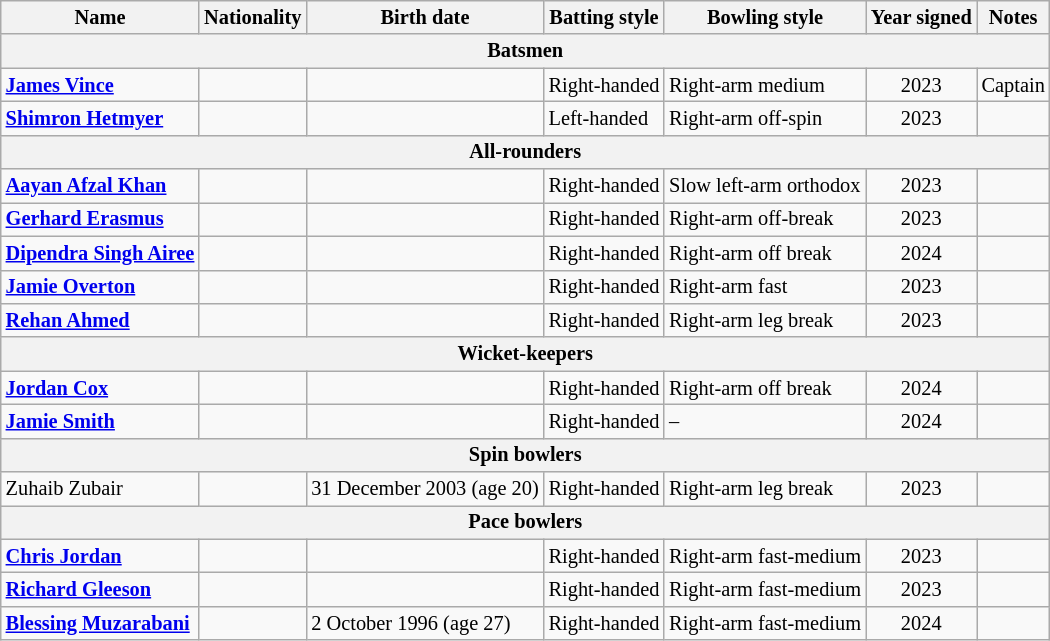<table class="wikitable" style="font-size:85%;">
<tr>
<th>Name</th>
<th>Nationality</th>
<th>Birth date</th>
<th>Batting style</th>
<th>Bowling style</th>
<th>Year signed</th>
<th>Notes</th>
</tr>
<tr>
<th colspan="7">Batsmen</th>
</tr>
<tr>
<td><strong><a href='#'>James Vince</a></strong></td>
<td></td>
<td></td>
<td>Right-handed</td>
<td>Right-arm medium</td>
<td style="text-align:center;">2023</td>
<td>Captain</td>
</tr>
<tr>
<td><strong><a href='#'>Shimron Hetmyer</a></strong></td>
<td></td>
<td></td>
<td>Left-handed</td>
<td>Right-arm off-spin</td>
<td style="text-align:center;">2023</td>
<td></td>
</tr>
<tr>
<th colspan="7">All-rounders</th>
</tr>
<tr>
<td><strong><a href='#'>Aayan Afzal Khan</a></strong></td>
<td></td>
<td></td>
<td>Right-handed</td>
<td>Slow left-arm orthodox</td>
<td style="text-align:center;">2023</td>
<td></td>
</tr>
<tr>
<td><strong><a href='#'>Gerhard Erasmus</a></strong></td>
<td></td>
<td></td>
<td>Right-handed</td>
<td>Right-arm off-break</td>
<td style="text-align:center;">2023</td>
<td></td>
</tr>
<tr>
<td><strong><a href='#'>Dipendra Singh Airee</a></strong></td>
<td></td>
<td></td>
<td>Right-handed</td>
<td>Right-arm off break</td>
<td style="text-align:center;">2024</td>
<td></td>
</tr>
<tr>
<td><strong><a href='#'>Jamie Overton</a></strong></td>
<td></td>
<td></td>
<td>Right-handed</td>
<td>Right-arm fast</td>
<td style="text-align:center;">2023</td>
<td></td>
</tr>
<tr>
<td><strong><a href='#'>Rehan Ahmed</a></strong></td>
<td></td>
<td></td>
<td>Right-handed</td>
<td>Right-arm leg break</td>
<td style="text-align:center;">2023</td>
<td></td>
</tr>
<tr>
<th colspan="7">Wicket-keepers</th>
</tr>
<tr>
<td><strong><a href='#'>Jordan Cox</a></strong></td>
<td></td>
<td></td>
<td>Right-handed</td>
<td>Right-arm off break</td>
<td style="text-align:center;">2024</td>
<td></td>
</tr>
<tr>
<td><strong><a href='#'>Jamie Smith</a></strong></td>
<td></td>
<td></td>
<td>Right-handed</td>
<td>–</td>
<td style="text-align:center;">2024</td>
<td></td>
</tr>
<tr>
<th colspan="7">Spin bowlers</th>
</tr>
<tr>
<td>Zuhaib Zubair</td>
<td></td>
<td>31 December 2003 (age 20)</td>
<td>Right-handed</td>
<td>Right-arm leg break</td>
<td style="text-align:center;">2023</td>
<td></td>
</tr>
<tr>
<th colspan="7">Pace bowlers</th>
</tr>
<tr>
<td><strong><a href='#'>Chris Jordan</a></strong></td>
<td></td>
<td></td>
<td>Right-handed</td>
<td>Right-arm fast-medium</td>
<td style="text-align:center;">2023</td>
<td></td>
</tr>
<tr>
<td><strong><a href='#'>Richard Gleeson</a></strong></td>
<td></td>
<td></td>
<td>Right-handed</td>
<td>Right-arm fast-medium</td>
<td style="text-align:center;">2023</td>
<td></td>
</tr>
<tr>
<td><strong><a href='#'>Blessing Muzarabani</a></strong></td>
<td></td>
<td>2 October 1996 (age 27)</td>
<td>Right-handed</td>
<td>Right-arm fast-medium</td>
<td style="text-align:center;">2024</td>
<td></td>
</tr>
</table>
